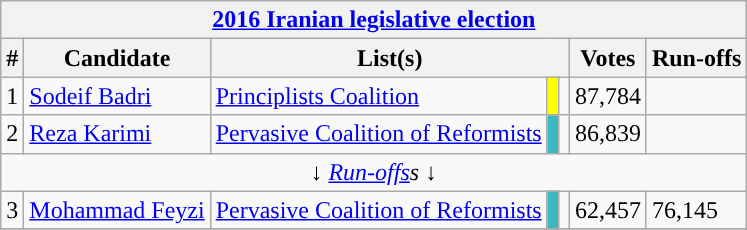<table class=wikitable style=text-align:left>
<tr>
<th colspan="7" align=center><a href='#'>2016 Iranian legislative election</a></th>
</tr>
<tr>
<th>#</th>
<th>Candidate</th>
<th colspan="3">List(s)</th>
<th>Votes</th>
<th>Run-offs</th>
</tr>
<tr>
<td>1</td>
<td><a href='#'>Sodeif Badri</a></td>
<td><a href='#'>Principlists Coalition</a></td>
<td style="background:#FFFF00"></td>
<td></td>
<td>87,784</td>
<td></td>
</tr>
<tr>
<td>2</td>
<td><a href='#'>Reza Karimi</a></td>
<td><a href='#'>Pervasive Coalition of Reformists</a></td>
<td style="background:#3cb8c2"></td>
<td></td>
<td>86,839</td>
<td></td>
</tr>
<tr>
<td colspan="7" align=center>↓ <em><a href='#'>Run-offs</a>s</em> ↓</td>
</tr>
<tr>
<td>3</td>
<td><a href='#'>Mohammad Feyzi</a></td>
<td><a href='#'>Pervasive Coalition of Reformists</a></td>
<td style="background:#3cb8c2"></td>
<td></td>
<td>62,457</td>
<td>76,145</td>
</tr>
<tr>
</tr>
</table>
